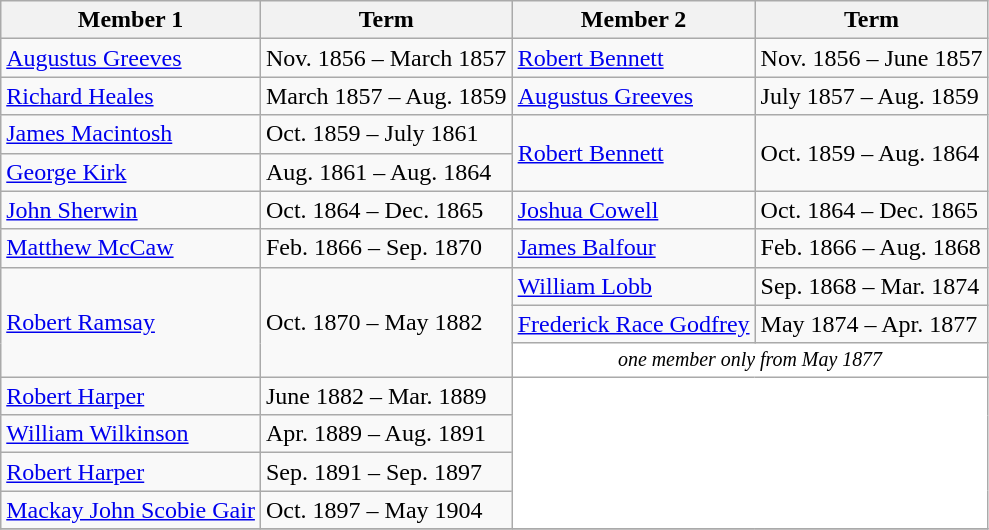<table class="wikitable">
<tr>
<th>Member 1</th>
<th>Term</th>
<th>Member 2</th>
<th>Term</th>
</tr>
<tr>
<td><a href='#'>Augustus Greeves</a></td>
<td>Nov. 1856 – March 1857</td>
<td><a href='#'>Robert Bennett</a></td>
<td>Nov. 1856 – June 1857</td>
</tr>
<tr>
<td><a href='#'>Richard Heales</a></td>
<td>March 1857 – Aug. 1859</td>
<td><a href='#'>Augustus Greeves</a></td>
<td>July 1857 – Aug. 1859</td>
</tr>
<tr>
<td><a href='#'>James Macintosh</a></td>
<td>Oct. 1859 – July 1861</td>
<td rowspan ="2"><a href='#'>Robert Bennett</a></td>
<td rowspan ="2">Oct. 1859 – Aug. 1864</td>
</tr>
<tr>
<td><a href='#'>George Kirk</a></td>
<td>Aug. 1861 – Aug. 1864</td>
</tr>
<tr>
<td><a href='#'>John Sherwin</a></td>
<td>Oct. 1864 – Dec. 1865</td>
<td><a href='#'>Joshua Cowell</a></td>
<td>Oct. 1864 – Dec. 1865</td>
</tr>
<tr>
<td><a href='#'>Matthew McCaw</a></td>
<td>Feb. 1866 – Sep. 1870</td>
<td><a href='#'>James Balfour</a></td>
<td>Feb. 1866 – Aug. 1868</td>
</tr>
<tr>
<td rowspan ="3"><a href='#'>Robert Ramsay</a></td>
<td rowspan ="3">Oct. 1870 – May 1882</td>
<td><a href='#'>William Lobb</a></td>
<td>Sep. 1868 – Mar. 1874</td>
</tr>
<tr>
<td><a href='#'>Frederick Race Godfrey</a></td>
<td>May 1874 – Apr. 1877</td>
</tr>
<tr style="text-align:center;font-size:83%;background-color:white;">
<td colspan=2><em>one member only from May 1877</em></td>
</tr>
<tr>
<td><a href='#'>Robert Harper</a></td>
<td>June 1882 – Mar. 1889</td>
<td rowspan=4 colspan=2 style="background-color:white"></td>
</tr>
<tr>
<td><a href='#'>William Wilkinson</a></td>
<td>Apr. 1889 – Aug. 1891</td>
</tr>
<tr>
<td><a href='#'>Robert Harper</a></td>
<td>Sep. 1891 – Sep. 1897</td>
</tr>
<tr>
<td><a href='#'>Mackay John Scobie Gair</a></td>
<td>Oct. 1897 – May 1904</td>
</tr>
<tr>
</tr>
</table>
